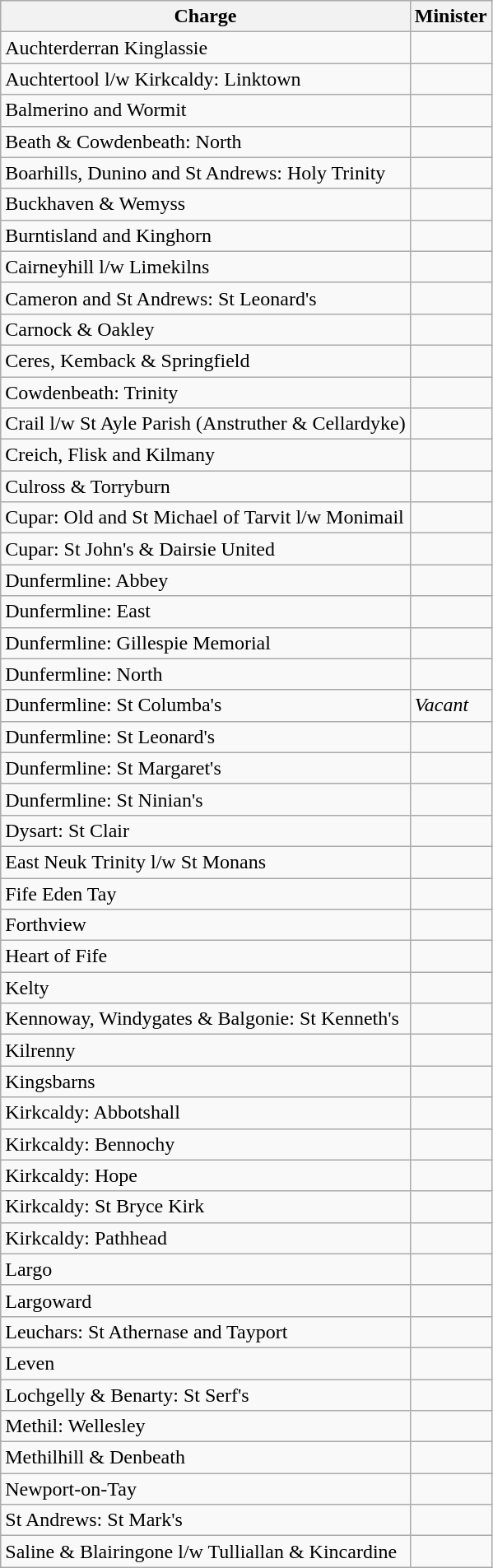<table class="wikitable">
<tr>
<th>Charge</th>
<th>Minister</th>
</tr>
<tr>
<td>Auchterderran Kinglassie</td>
<td></td>
</tr>
<tr>
<td>Auchtertool l/w Kirkcaldy: Linktown</td>
<td></td>
</tr>
<tr>
<td>Balmerino and Wormit</td>
<td></td>
</tr>
<tr>
<td>Beath & Cowdenbeath: North</td>
<td></td>
</tr>
<tr>
<td>Boarhills, Dunino and St Andrews: Holy Trinity</td>
<td></td>
</tr>
<tr>
<td>Buckhaven & Wemyss</td>
<td></td>
</tr>
<tr>
<td>Burntisland and Kinghorn</td>
<td></td>
</tr>
<tr>
<td>Cairneyhill l/w Limekilns</td>
<td></td>
</tr>
<tr>
<td>Cameron and St Andrews: St Leonard's</td>
<td></td>
</tr>
<tr>
<td>Carnock & Oakley</td>
<td></td>
</tr>
<tr>
<td>Ceres, Kemback & Springfield</td>
<td></td>
</tr>
<tr>
<td>Cowdenbeath: Trinity</td>
<td></td>
</tr>
<tr>
<td>Crail l/w St Ayle Parish (Anstruther & Cellardyke)</td>
<td></td>
</tr>
<tr>
<td>Creich, Flisk and Kilmany</td>
<td></td>
</tr>
<tr>
<td>Culross & Torryburn</td>
<td></td>
</tr>
<tr>
<td>Cupar: Old and St Michael of Tarvit l/w Monimail</td>
<td></td>
</tr>
<tr>
<td>Cupar: St John's & Dairsie United</td>
<td></td>
</tr>
<tr>
<td>Dunfermline: Abbey</td>
<td></td>
</tr>
<tr>
<td>Dunfermline: East</td>
<td></td>
</tr>
<tr>
<td>Dunfermline: Gillespie Memorial</td>
<td></td>
</tr>
<tr>
<td>Dunfermline: North</td>
<td></td>
</tr>
<tr>
<td>Dunfermline: St Columba's</td>
<td><em>Vacant</em></td>
</tr>
<tr>
<td>Dunfermline: St Leonard's</td>
<td></td>
</tr>
<tr>
<td>Dunfermline: St Margaret's</td>
<td></td>
</tr>
<tr>
<td>Dunfermline: St Ninian's</td>
<td></td>
</tr>
<tr>
<td>Dysart: St Clair</td>
<td></td>
</tr>
<tr>
<td>East Neuk Trinity l/w St Monans</td>
<td></td>
</tr>
<tr>
<td>Fife Eden Tay</td>
<td></td>
</tr>
<tr>
<td>Forthview</td>
<td></td>
</tr>
<tr>
<td>Heart of Fife</td>
<td></td>
</tr>
<tr>
<td>Kelty</td>
<td></td>
</tr>
<tr>
<td>Kennoway, Windygates & Balgonie: St Kenneth's</td>
<td></td>
</tr>
<tr>
<td>Kilrenny</td>
<td></td>
</tr>
<tr>
<td>Kingsbarns</td>
<td></td>
</tr>
<tr>
<td>Kirkcaldy: Abbotshall</td>
<td></td>
</tr>
<tr>
<td>Kirkcaldy: Bennochy</td>
<td></td>
</tr>
<tr>
<td>Kirkcaldy: Hope</td>
<td></td>
</tr>
<tr>
<td>Kirkcaldy: St Bryce Kirk</td>
<td></td>
</tr>
<tr>
<td>Kirkcaldy: Pathhead</td>
<td></td>
</tr>
<tr>
<td>Largo</td>
<td></td>
</tr>
<tr>
<td>Largoward</td>
<td></td>
</tr>
<tr>
<td>Leuchars: St Athernase and Tayport</td>
<td></td>
</tr>
<tr>
<td>Leven</td>
<td></td>
</tr>
<tr>
<td>Lochgelly & Benarty: St Serf's</td>
<td></td>
</tr>
<tr>
<td>Methil: Wellesley</td>
<td></td>
</tr>
<tr>
<td>Methilhill & Denbeath</td>
<td></td>
</tr>
<tr>
<td>Newport-on-Tay</td>
<td></td>
</tr>
<tr>
<td>St Andrews: St Mark's</td>
<td></td>
</tr>
<tr>
<td>Saline & Blairingone l/w Tulliallan & Kincardine</td>
<td></td>
</tr>
</table>
